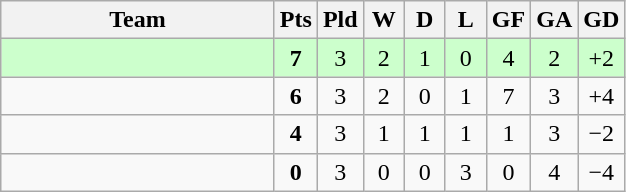<table class="wikitable" style="text-align:center;">
<tr>
<th width=175>Team</th>
<th width=20 abbr="Points">Pts</th>
<th width=20 abbr="Played">Pld</th>
<th width=20 abbr="Won">W</th>
<th width=20 abbr="Drawn">D</th>
<th width=20 abbr="Lost">L</th>
<th width=20 abbr="Goals for">GF</th>
<th width=20 abbr="Goals against">GA</th>
<th width=20 abbr="Goal difference">GD</th>
</tr>
<tr style="background:#cfc;">
<td style="text-align:left;"></td>
<td><strong>7</strong></td>
<td>3</td>
<td>2</td>
<td>1</td>
<td>0</td>
<td>4</td>
<td>2</td>
<td>+2</td>
</tr>
<tr>
<td style="text-align:left;"></td>
<td><strong>6</strong></td>
<td>3</td>
<td>2</td>
<td>0</td>
<td>1</td>
<td>7</td>
<td>3</td>
<td>+4</td>
</tr>
<tr>
<td style="text-align:left;"></td>
<td><strong>4</strong></td>
<td>3</td>
<td>1</td>
<td>1</td>
<td>1</td>
<td>1</td>
<td>3</td>
<td>−2</td>
</tr>
<tr>
<td style="text-align:left;"></td>
<td><strong>0</strong></td>
<td>3</td>
<td>0</td>
<td>0</td>
<td>3</td>
<td>0</td>
<td>4</td>
<td>−4</td>
</tr>
</table>
